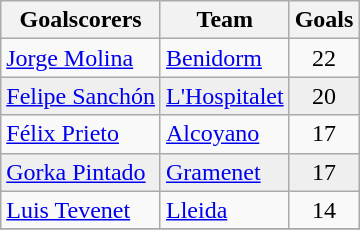<table class="wikitable sortable">
<tr>
<th>Goalscorers</th>
<th>Team</th>
<th>Goals</th>
</tr>
<tr>
<td> <a href='#'>Jorge Molina</a></td>
<td><a href='#'>Benidorm</a></td>
<td align=center>22</td>
</tr>
<tr bgcolor="#EFEFEF">
<td> <a href='#'>Felipe Sanchón</a></td>
<td><a href='#'>L'Hospitalet</a></td>
<td align=center>20</td>
</tr>
<tr>
<td> <a href='#'>Félix Prieto</a></td>
<td><a href='#'>Alcoyano</a></td>
<td align=center>17</td>
</tr>
<tr bgcolor="#EFEFEF">
<td> <a href='#'>Gorka Pintado</a></td>
<td><a href='#'>Gramenet</a></td>
<td align=center>17</td>
</tr>
<tr>
<td> <a href='#'>Luis Tevenet</a></td>
<td><a href='#'>Lleida</a></td>
<td align=center>14</td>
</tr>
<tr>
</tr>
</table>
